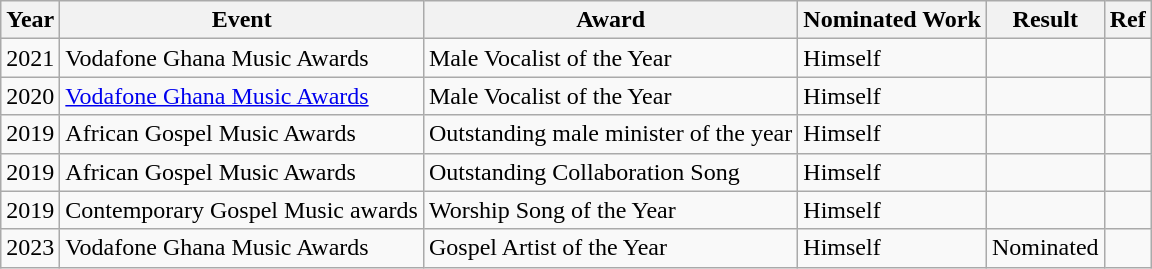<table class="wikitable">
<tr>
<th>Year</th>
<th>Event</th>
<th>Award</th>
<th>Nominated Work</th>
<th>Result</th>
<th>Ref</th>
</tr>
<tr>
<td>2021</td>
<td>Vodafone Ghana Music Awards</td>
<td>Male Vocalist of the Year</td>
<td>Himself</td>
<td></td>
<td></td>
</tr>
<tr>
<td>2020</td>
<td><a href='#'>Vodafone Ghana Music Awards</a></td>
<td>Male Vocalist of the Year</td>
<td>Himself</td>
<td></td>
<td></td>
</tr>
<tr>
<td>2019</td>
<td>African Gospel Music Awards</td>
<td>Outstanding male minister of the year</td>
<td>Himself</td>
<td></td>
<td></td>
</tr>
<tr>
<td>2019</td>
<td>African Gospel Music Awards</td>
<td>Outstanding Collaboration Song</td>
<td>Himself</td>
<td></td>
<td></td>
</tr>
<tr>
<td>2019</td>
<td>Contemporary Gospel Music awards</td>
<td>Worship Song of the Year</td>
<td>Himself</td>
<td></td>
<td></td>
</tr>
<tr>
<td>2023</td>
<td>Vodafone Ghana Music Awards</td>
<td>Gospel Artist of the Year</td>
<td>Himself</td>
<td>Nominated</td>
<td></td>
</tr>
</table>
